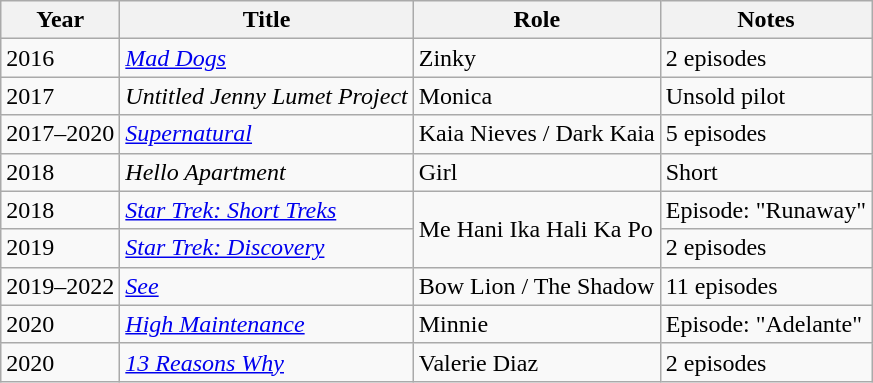<table class="wikitable">
<tr>
<th>Year</th>
<th>Title</th>
<th>Role</th>
<th>Notes</th>
</tr>
<tr>
<td>2016</td>
<td><a href='#'><em>Mad Dogs</em></a></td>
<td>Zinky</td>
<td>2 episodes</td>
</tr>
<tr>
<td>2017</td>
<td><em>Untitled Jenny Lumet Project</em></td>
<td>Monica</td>
<td>Unsold pilot</td>
</tr>
<tr>
<td>2017–2020</td>
<td><a href='#'><em>Supernatural</em></a></td>
<td>Kaia Nieves / Dark Kaia</td>
<td>5 episodes</td>
</tr>
<tr>
<td>2018</td>
<td><em>Hello Apartment</em></td>
<td>Girl</td>
<td>Short</td>
</tr>
<tr>
<td>2018</td>
<td><em><a href='#'>Star Trek: Short Treks</a></em></td>
<td rowspan="2">Me Hani Ika Hali Ka Po</td>
<td>Episode: "Runaway"</td>
</tr>
<tr>
<td>2019</td>
<td><em><a href='#'>Star Trek: Discovery</a></em></td>
<td>2 episodes</td>
</tr>
<tr>
<td>2019–2022</td>
<td><a href='#'><em>See</em></a></td>
<td>Bow Lion / The Shadow</td>
<td>11 episodes</td>
</tr>
<tr>
<td>2020</td>
<td><em><a href='#'>High Maintenance</a></em></td>
<td>Minnie</td>
<td>Episode: "Adelante"</td>
</tr>
<tr>
<td>2020</td>
<td><em><a href='#'>13 Reasons Why</a></em></td>
<td>Valerie Diaz</td>
<td>2 episodes</td>
</tr>
</table>
